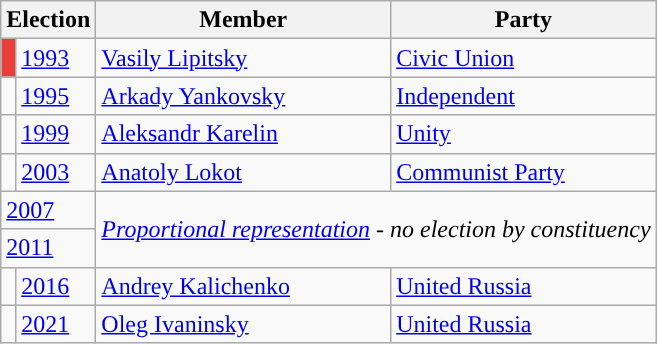<table class="wikitable">
<tr>
<th colspan="2">Election</th>
<th>Member</th>
<th>Party</th>
</tr>
<tr>
<td style="background-color:#EA3C38"></td>
<td><a href='#'>1993</a></td>
<td><a href='#'>Vasily Lipitsky</a></td>
<td><a href='#'>Civic Union</a></td>
</tr>
<tr>
<td style="background-color:"></td>
<td><a href='#'>1995</a></td>
<td><a href='#'>Arkady Yankovsky</a></td>
<td><a href='#'>Independent</a></td>
</tr>
<tr>
<td style="background-color:"></td>
<td><a href='#'>1999</a></td>
<td><a href='#'>Aleksandr Karelin</a></td>
<td><a href='#'>Unity</a></td>
</tr>
<tr>
<td style="background-color:"></td>
<td><a href='#'>2003</a></td>
<td><a href='#'>Anatoly Lokot</a></td>
<td><a href='#'>Communist Party</a></td>
</tr>
<tr>
<td colspan=2><a href='#'>2007</a></td>
<td colspan=2 rowspan=2><em><a href='#'>Proportional representation</a> - no election by constituency</em></td>
</tr>
<tr>
<td colspan=2><a href='#'>2011</a></td>
</tr>
<tr>
<td style="background-color: "></td>
<td><a href='#'>2016</a></td>
<td><a href='#'>Andrey Kalichenko</a></td>
<td><a href='#'>United Russia</a></td>
</tr>
<tr>
<td style="background-color: "></td>
<td><a href='#'>2021</a></td>
<td><a href='#'>Oleg Ivaninsky</a></td>
<td><a href='#'>United Russia</a></td>
</tr>
</table>
